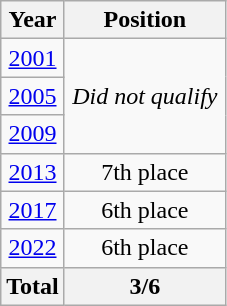<table class="wikitable" style="text-align: center;">
<tr>
<th>Year</th>
<th width="100">Position</th>
</tr>
<tr>
<td> <a href='#'>2001</a></td>
<td rowspan=3><em>Did not qualify</em></td>
</tr>
<tr>
<td> <a href='#'>2005</a></td>
</tr>
<tr>
<td> <a href='#'>2009</a></td>
</tr>
<tr>
<td> <a href='#'>2013</a></td>
<td>7th place</td>
</tr>
<tr>
<td> <a href='#'>2017</a></td>
<td>6th place</td>
</tr>
<tr>
<td> <a href='#'>2022</a></td>
<td>6th place</td>
</tr>
<tr>
<th>Total</th>
<th>3/6</th>
</tr>
</table>
